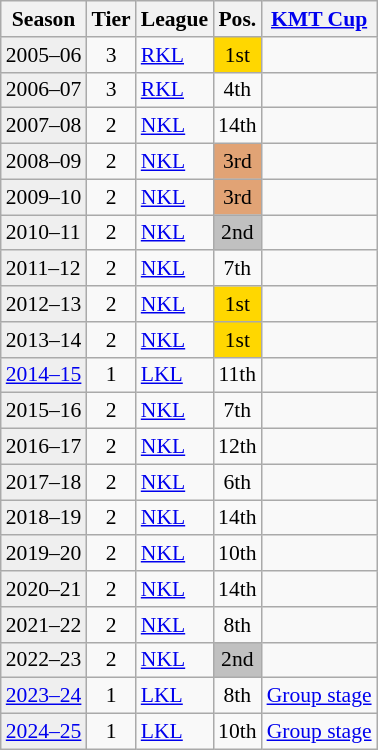<table class="wikitable" style="font-size:90%;">
<tr>
<th>Season</th>
<th>Tier</th>
<th>League</th>
<th>Pos.</th>
<th><a href='#'>KMT Cup</a></th>
</tr>
<tr>
<td style="background:#efefef;">2005–06</td>
<td style="text-align:center;">3</td>
<td><a href='#'>RKL</a></td>
<td style="background:gold" align="center">1st</td>
<td></td>
</tr>
<tr>
<td style="background:#efefef;">2006–07</td>
<td style="text-align:center;">3</td>
<td><a href='#'>RKL</a></td>
<td align="center">4th</td>
<td></td>
</tr>
<tr>
<td style="background:#efefef;">2007–08</td>
<td style="text-align:center;">2</td>
<td><a href='#'>NKL</a></td>
<td align="center">14th</td>
<td></td>
</tr>
<tr>
<td style="background:#efefef;">2008–09</td>
<td style="text-align:center;">2</td>
<td><a href='#'>NKL</a></td>
<td style="background:#e1a375" align="center">3rd</td>
<td></td>
</tr>
<tr>
<td style="background:#efefef;">2009–10</td>
<td style="text-align:center;">2</td>
<td><a href='#'>NKL</a></td>
<td style="background:#e1a375" align="center">3rd</td>
<td></td>
</tr>
<tr>
<td style="background:#efefef;">2010–11</td>
<td style="text-align:center;">2</td>
<td><a href='#'>NKL</a></td>
<td style="background:silver" align="center">2nd</td>
<td></td>
</tr>
<tr>
<td style="background:#efefef;">2011–12</td>
<td style="text-align:center;">2</td>
<td><a href='#'>NKL</a></td>
<td align="center">7th</td>
<td></td>
</tr>
<tr>
<td style="background:#efefef;">2012–13</td>
<td style="text-align:center;">2</td>
<td><a href='#'>NKL</a></td>
<td style="background:gold" align="center">1st</td>
<td></td>
</tr>
<tr>
<td style="background:#efefef;">2013–14</td>
<td style="text-align:center;">2</td>
<td><a href='#'>NKL</a></td>
<td style="background:gold" align="center">1st</td>
<td></td>
</tr>
<tr>
<td style="background:#efefef;"><a href='#'>2014–15</a></td>
<td style="text-align:center;">1</td>
<td><a href='#'>LKL</a></td>
<td align="center">11th</td>
<td></td>
</tr>
<tr>
<td style="background:#efefef;">2015–16</td>
<td style="text-align:center;">2</td>
<td><a href='#'>NKL</a></td>
<td align="center">7th</td>
<td></td>
</tr>
<tr>
<td style="background:#efefef;">2016–17</td>
<td style="text-align:center;">2</td>
<td><a href='#'>NKL</a></td>
<td align="center">12th</td>
<td></td>
</tr>
<tr>
<td style="background:#efefef;">2017–18</td>
<td style="text-align:center;">2</td>
<td><a href='#'>NKL</a></td>
<td align="center">6th</td>
<td></td>
</tr>
<tr>
<td style="background:#efefef;">2018–19</td>
<td style="text-align:center;">2</td>
<td><a href='#'>NKL</a></td>
<td align="center">14th</td>
<td></td>
</tr>
<tr>
<td style="background:#efefef;">2019–20</td>
<td style="text-align:center;">2</td>
<td><a href='#'>NKL</a></td>
<td align="center">10th</td>
<td></td>
</tr>
<tr>
<td style="background:#efefef;">2020–21</td>
<td style="text-align:center;">2</td>
<td><a href='#'>NKL</a></td>
<td align="center">14th</td>
<td></td>
</tr>
<tr>
<td style="background:#efefef;">2021–22</td>
<td style="text-align:center;">2</td>
<td><a href='#'>NKL</a></td>
<td align="center">8th</td>
<td></td>
</tr>
<tr>
<td style="background:#efefef;">2022–23</td>
<td style="text-align:center;">2</td>
<td><a href='#'>NKL</a></td>
<td style="background:silver" align="center">2nd</td>
<td></td>
</tr>
<tr>
<td style="background:#efefef;"><a href='#'>2023–24</a></td>
<td style="text-align:center;">1</td>
<td><a href='#'>LKL</a></td>
<td align="center">8th</td>
<td><a href='#'>Group stage</a></td>
</tr>
<tr>
<td style="background:#efefef;"><a href='#'>2024–25</a></td>
<td style="text-align:center;">1</td>
<td><a href='#'>LKL</a></td>
<td align="center">10th</td>
<td><a href='#'>Group stage</a></td>
</tr>
</table>
